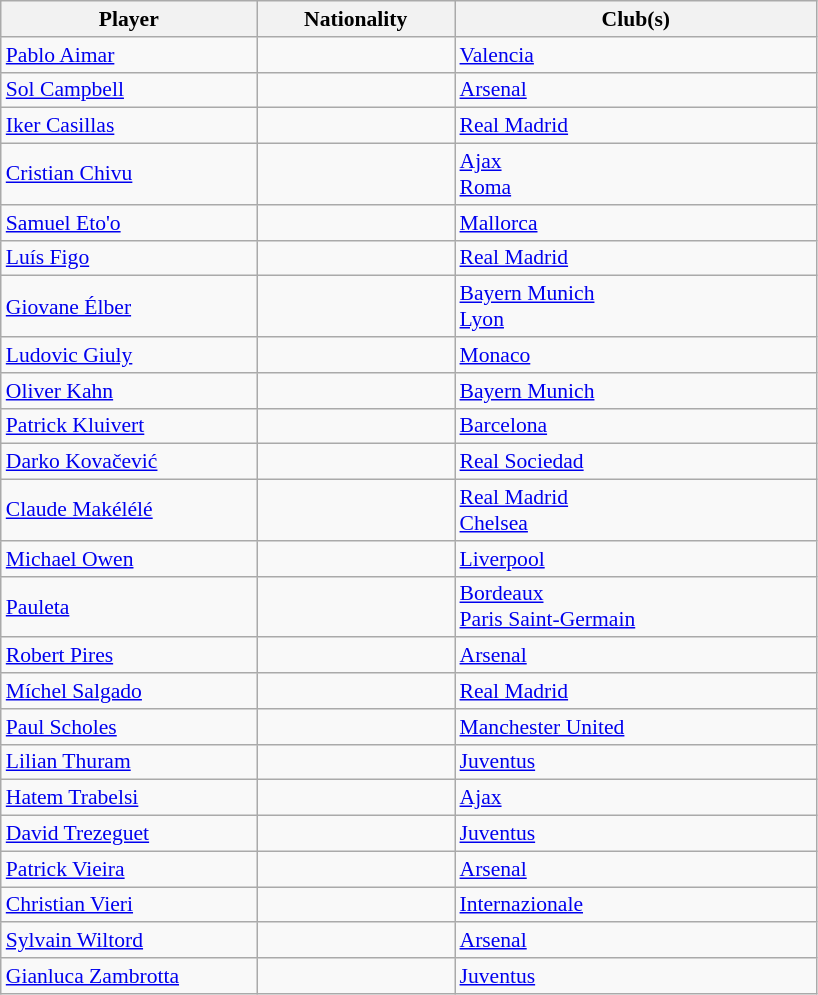<table class="wikitable" style="font-size: 90%; text-align: left;">
<tr>
<th style="width:164px;">Player</th>
<th style="width:125px;">Nationality</th>
<th style="width:235px;">Club(s)</th>
</tr>
<tr>
<td><a href='#'>Pablo Aimar</a></td>
<td></td>
<td> <a href='#'>Valencia</a></td>
</tr>
<tr>
<td><a href='#'>Sol Campbell</a></td>
<td></td>
<td> <a href='#'>Arsenal</a></td>
</tr>
<tr>
<td><a href='#'>Iker Casillas</a></td>
<td></td>
<td> <a href='#'>Real Madrid</a></td>
</tr>
<tr>
<td><a href='#'>Cristian Chivu</a></td>
<td></td>
<td> <a href='#'>Ajax</a><br> <a href='#'>Roma</a></td>
</tr>
<tr>
<td><a href='#'>Samuel Eto'o</a></td>
<td></td>
<td> <a href='#'>Mallorca</a></td>
</tr>
<tr>
<td><a href='#'>Luís Figo</a></td>
<td></td>
<td> <a href='#'>Real Madrid</a></td>
</tr>
<tr>
<td><a href='#'>Giovane Élber</a></td>
<td></td>
<td> <a href='#'>Bayern Munich</a><br> <a href='#'>Lyon</a></td>
</tr>
<tr>
<td><a href='#'>Ludovic Giuly</a></td>
<td></td>
<td> <a href='#'>Monaco</a></td>
</tr>
<tr>
<td><a href='#'>Oliver Kahn</a></td>
<td></td>
<td> <a href='#'>Bayern Munich</a></td>
</tr>
<tr>
<td><a href='#'>Patrick Kluivert</a></td>
<td></td>
<td> <a href='#'>Barcelona</a></td>
</tr>
<tr>
<td><a href='#'>Darko Kovačević</a></td>
<td></td>
<td> <a href='#'>Real Sociedad</a></td>
</tr>
<tr>
<td><a href='#'>Claude Makélélé</a></td>
<td></td>
<td> <a href='#'>Real Madrid</a><br> <a href='#'>Chelsea</a></td>
</tr>
<tr>
<td><a href='#'>Michael Owen</a></td>
<td></td>
<td> <a href='#'>Liverpool</a></td>
</tr>
<tr>
<td><a href='#'>Pauleta</a></td>
<td></td>
<td> <a href='#'>Bordeaux</a><br> <a href='#'>Paris Saint-Germain</a></td>
</tr>
<tr>
<td><a href='#'>Robert Pires</a></td>
<td></td>
<td> <a href='#'>Arsenal</a></td>
</tr>
<tr>
<td><a href='#'>Míchel Salgado</a></td>
<td></td>
<td> <a href='#'>Real Madrid</a></td>
</tr>
<tr>
<td><a href='#'>Paul Scholes</a></td>
<td></td>
<td> <a href='#'>Manchester United</a></td>
</tr>
<tr>
<td><a href='#'>Lilian Thuram</a></td>
<td></td>
<td> <a href='#'>Juventus</a></td>
</tr>
<tr>
<td><a href='#'>Hatem Trabelsi</a></td>
<td></td>
<td> <a href='#'>Ajax</a></td>
</tr>
<tr>
<td><a href='#'>David Trezeguet</a></td>
<td></td>
<td> <a href='#'>Juventus</a></td>
</tr>
<tr>
<td><a href='#'>Patrick Vieira</a></td>
<td></td>
<td> <a href='#'>Arsenal</a></td>
</tr>
<tr>
<td><a href='#'>Christian Vieri</a></td>
<td></td>
<td> <a href='#'>Internazionale</a></td>
</tr>
<tr>
<td><a href='#'>Sylvain Wiltord</a></td>
<td></td>
<td> <a href='#'>Arsenal</a></td>
</tr>
<tr>
<td><a href='#'>Gianluca Zambrotta</a></td>
<td></td>
<td> <a href='#'>Juventus</a></td>
</tr>
</table>
